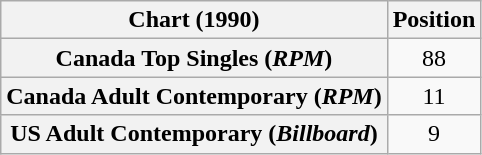<table class="wikitable sortable plainrowheaders" style="text-align:center">
<tr>
<th>Chart (1990)</th>
<th>Position</th>
</tr>
<tr>
<th scope="row">Canada Top Singles (<em>RPM</em>)</th>
<td>88</td>
</tr>
<tr>
<th scope="row">Canada Adult Contemporary (<em>RPM</em>)</th>
<td>11</td>
</tr>
<tr>
<th scope="row">US Adult Contemporary (<em>Billboard</em>)</th>
<td>9</td>
</tr>
</table>
